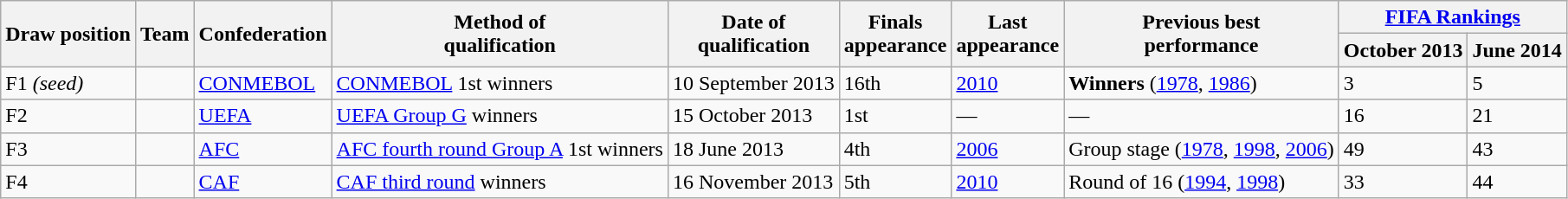<table class="wikitable sortable">
<tr>
<th rowspan=2>Draw position</th>
<th rowspan=2>Team</th>
<th rowspan=2>Confederation</th>
<th rowspan=2>Method of<br>qualification</th>
<th rowspan=2>Date of<br>qualification</th>
<th rowspan=2>Finals<br>appearance</th>
<th rowspan=2>Last<br>appearance</th>
<th rowspan=2>Previous best<br>performance</th>
<th colspan=2><a href='#'>FIFA Rankings</a></th>
</tr>
<tr>
<th>October 2013</th>
<th>June 2014</th>
</tr>
<tr>
<td>F1 <em>(seed)</em></td>
<td style=white-space:nowrap></td>
<td><a href='#'>CONMEBOL</a></td>
<td><a href='#'>CONMEBOL</a> <span>1st</span> winners</td>
<td>10 September 2013</td>
<td data-sort-value="16">16th</td>
<td><a href='#'>2010</a></td>
<td data-sort-value="7.2"><strong>Winners</strong> (<a href='#'>1978</a>, <a href='#'>1986</a>)</td>
<td>3</td>
<td>5</td>
</tr>
<tr>
<td>F2</td>
<td style=white-space:nowrap></td>
<td><a href='#'>UEFA</a></td>
<td><a href='#'>UEFA Group G</a> winners</td>
<td>15 October 2013</td>
<td data-sort-value="1">1st</td>
<td data-sort-value="2014">—</td>
<td data-sort-value="0.0">—</td>
<td>16</td>
<td>21</td>
</tr>
<tr>
<td>F3</td>
<td style=white-space:nowrap></td>
<td><a href='#'>AFC</a></td>
<td><a href='#'>AFC fourth round Group A</a> <span>1st</span> winners</td>
<td>18 June 2013</td>
<td data-sort-value="4">4th</td>
<td><a href='#'>2006</a></td>
<td data-sort-value="1.3">Group stage (<a href='#'>1978</a>, <a href='#'>1998</a>, <a href='#'>2006</a>)</td>
<td>49</td>
<td>43</td>
</tr>
<tr>
<td>F4</td>
<td style=white-space:nowrap></td>
<td><a href='#'>CAF</a></td>
<td><a href='#'>CAF third round</a> winners</td>
<td>16 November 2013</td>
<td data-sort-value="5">5th</td>
<td><a href='#'>2010</a></td>
<td data-sort-value="2.2">Round of 16 (<a href='#'>1994</a>, <a href='#'>1998</a>)</td>
<td>33</td>
<td>44</td>
</tr>
</table>
